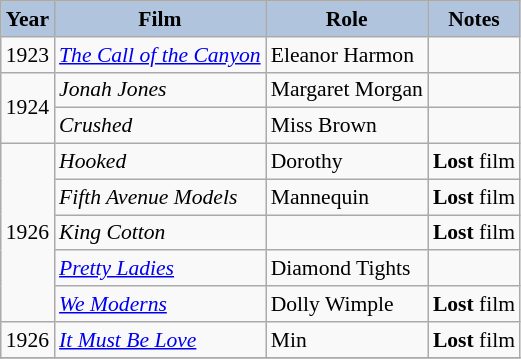<table class="wikitable" style="font-size:90%;">
<tr>
<th style="background:#B0C4DE;">Year</th>
<th style="background:#B0C4DE;">Film</th>
<th style="background:#B0C4DE;">Role</th>
<th style="background:#B0C4DE;">Notes</th>
</tr>
<tr>
<td>1923</td>
<td><em><a href='#'>The Call of the Canyon</a></em></td>
<td>Eleanor Harmon</td>
<td></td>
</tr>
<tr>
<td rowspan=2>1924</td>
<td><em>Jonah Jones</em></td>
<td>Margaret Morgan</td>
<td></td>
</tr>
<tr>
<td><em>Crushed</em></td>
<td>Miss Brown</td>
<td></td>
</tr>
<tr>
<td rowspan=5>1926</td>
<td><em>Hooked</em></td>
<td>Dorothy</td>
<td><strong>Lost</strong> film</td>
</tr>
<tr>
<td><em>Fifth Avenue Models</em></td>
<td>Mannequin</td>
<td><strong>Lost</strong> film</td>
</tr>
<tr>
<td><em>King Cotton</em></td>
<td></td>
<td><strong>Lost</strong> film</td>
</tr>
<tr>
<td><em><a href='#'>Pretty Ladies</a></em></td>
<td>Diamond Tights</td>
<td></td>
</tr>
<tr>
<td><em><a href='#'>We Moderns</a></em></td>
<td>Dolly Wimple</td>
<td><strong>Lost</strong> film</td>
</tr>
<tr>
<td>1926</td>
<td><em><a href='#'>It Must Be Love</a></em></td>
<td>Min</td>
<td><strong>Lost</strong> film</td>
</tr>
<tr>
</tr>
</table>
